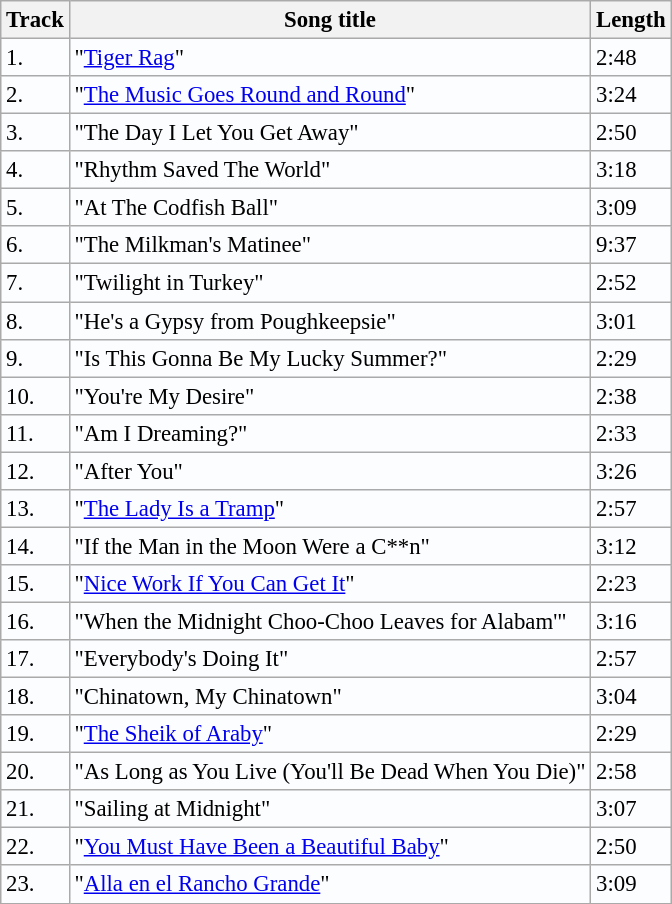<table class="wikitable" style="background:#fcfdff; font-size:95%;">
<tr>
<th>Track</th>
<th>Song title</th>
<th>Length</th>
</tr>
<tr>
<td>1.</td>
<td>"<a href='#'>Tiger Rag</a>"</td>
<td>2:48</td>
</tr>
<tr>
<td>2.</td>
<td>"<a href='#'>The Music Goes Round and Round</a>"</td>
<td>3:24</td>
</tr>
<tr>
<td>3.</td>
<td>"The Day I Let You Get Away"</td>
<td>2:50</td>
</tr>
<tr>
<td>4.</td>
<td>"Rhythm Saved The World"</td>
<td>3:18</td>
</tr>
<tr>
<td>5.</td>
<td>"At The Codfish Ball"</td>
<td>3:09</td>
</tr>
<tr>
<td>6.</td>
<td>"The Milkman's Matinee"</td>
<td>9:37</td>
</tr>
<tr>
<td>7.</td>
<td>"Twilight in Turkey"</td>
<td>2:52</td>
</tr>
<tr>
<td>8.</td>
<td>"He's a Gypsy from Poughkeepsie"</td>
<td>3:01</td>
</tr>
<tr>
<td>9.</td>
<td>"Is This Gonna Be My Lucky Summer?"</td>
<td>2:29</td>
</tr>
<tr>
<td>10.</td>
<td>"You're My Desire"</td>
<td>2:38</td>
</tr>
<tr>
<td>11.</td>
<td>"Am I Dreaming?"</td>
<td>2:33</td>
</tr>
<tr>
<td>12.</td>
<td>"After You"</td>
<td>3:26</td>
</tr>
<tr>
<td>13.</td>
<td>"<a href='#'>The Lady Is a Tramp</a>"</td>
<td>2:57</td>
</tr>
<tr>
<td>14.</td>
<td>"If the Man in the Moon Were a C**n"</td>
<td>3:12</td>
</tr>
<tr>
<td>15.</td>
<td>"<a href='#'>Nice Work If You Can Get It</a>"</td>
<td>2:23</td>
</tr>
<tr>
<td>16.</td>
<td>"When the Midnight Choo-Choo Leaves for Alabam'"</td>
<td>3:16</td>
</tr>
<tr>
<td>17.</td>
<td>"Everybody's Doing It"</td>
<td>2:57</td>
</tr>
<tr>
<td>18.</td>
<td>"Chinatown, My Chinatown"</td>
<td>3:04</td>
</tr>
<tr>
<td>19.</td>
<td>"<a href='#'>The Sheik of Araby</a>"</td>
<td>2:29</td>
</tr>
<tr>
<td>20.</td>
<td>"As Long as You Live (You'll Be Dead When You Die)"</td>
<td>2:58</td>
</tr>
<tr>
<td>21.</td>
<td>"Sailing at Midnight"</td>
<td>3:07</td>
</tr>
<tr>
<td>22.</td>
<td>"<a href='#'>You Must Have Been a Beautiful Baby</a>"</td>
<td>2:50</td>
</tr>
<tr>
<td>23.</td>
<td>"<a href='#'>Alla en el Rancho Grande</a>"</td>
<td>3:09</td>
</tr>
</table>
